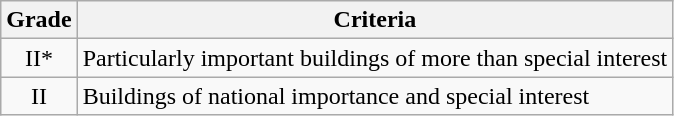<table class="wikitable">
<tr>
<th>Grade</th>
<th>Criteria</th>
</tr>
<tr>
<td align="center" >II*</td>
<td>Particularly important buildings of more than special interest</td>
</tr>
<tr>
<td align="center" >II</td>
<td>Buildings of national importance and special interest</td>
</tr>
</table>
